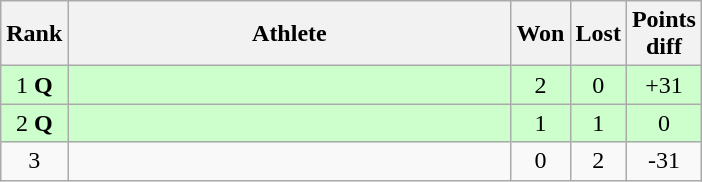<table class="wikitable">
<tr>
<th>Rank</th>
<th style="width:18em">Athlete</th>
<th>Won</th>
<th>Lost</th>
<th>Points<br>diff</th>
</tr>
<tr bgcolor="#ccffcc">
<td align="center">1 <strong>Q</strong></td>
<td><strong></strong></td>
<td align="center">2</td>
<td align="center">0</td>
<td align="center">+31</td>
</tr>
<tr bgcolor="#ccffcc">
<td align="center">2 <strong>Q</strong></td>
<td><strong></strong></td>
<td align="center">1</td>
<td align="center">1</td>
<td align="center">0</td>
</tr>
<tr>
<td align="center">3 <strong></strong></td>
<td></td>
<td align="center">0</td>
<td align="center">2</td>
<td align="center">-31</td>
</tr>
</table>
